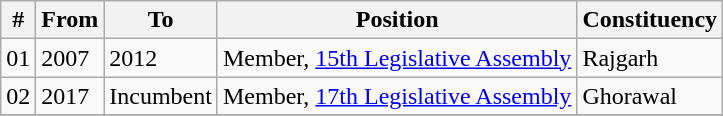<table class="wikitable sortable">
<tr>
<th>#</th>
<th>From</th>
<th>To</th>
<th>Position</th>
<th>Constituency</th>
</tr>
<tr>
<td>01</td>
<td>2007</td>
<td>2012</td>
<td>Member, <a href='#'>15th Legislative Assembly</a></td>
<td>Rajgarh</td>
</tr>
<tr>
<td>02</td>
<td>2017</td>
<td>Incumbent</td>
<td>Member, <a href='#'>17th Legislative Assembly</a></td>
<td>Ghorawal</td>
</tr>
<tr>
</tr>
</table>
